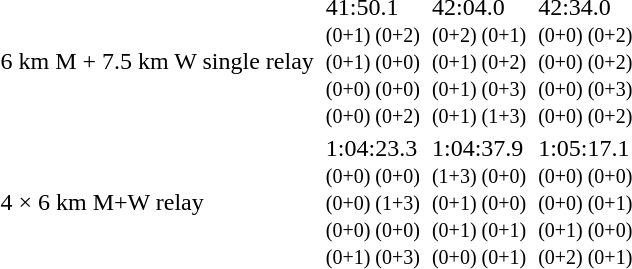<table>
<tr>
<td>6 km M + 7.5 km W single relay<br><em></em></td>
<td></td>
<td>41:50.1<br><small>(0+1) (0+2)<br>(0+1) (0+0)<br>(0+0) (0+0)<br>(0+0) (0+2)</small></td>
<td></td>
<td>42:04.0<br><small>(0+2) (0+1)<br>(0+1) (0+2)<br>(0+1) (0+3)<br>(0+1) (1+3)</small></td>
<td></td>
<td>42:34.0<br><small>(0+0) (0+2)<br>(0+0) (0+2)<br>(0+0) (0+3)<br>(0+0) (0+2)</small></td>
</tr>
<tr>
<td>4 × 6 km M+W relay<br><em></em></td>
<td></td>
<td>1:04:23.3<br><small>(0+0) (0+0)<br>(0+0) (1+3)<br>(0+0) (0+0)<br>(0+1) (0+3)</small></td>
<td></td>
<td>1:04:37.9<br><small>(1+3) (0+0)<br>(0+1) (0+0)<br>(0+1) (0+1)<br>(0+0) (0+1)</small></td>
<td></td>
<td>1:05:17.1<br><small>(0+0) (0+0)<br>(0+0) (0+1)<br>(0+1) (0+0)<br>(0+2) (0+1)</small></td>
</tr>
</table>
